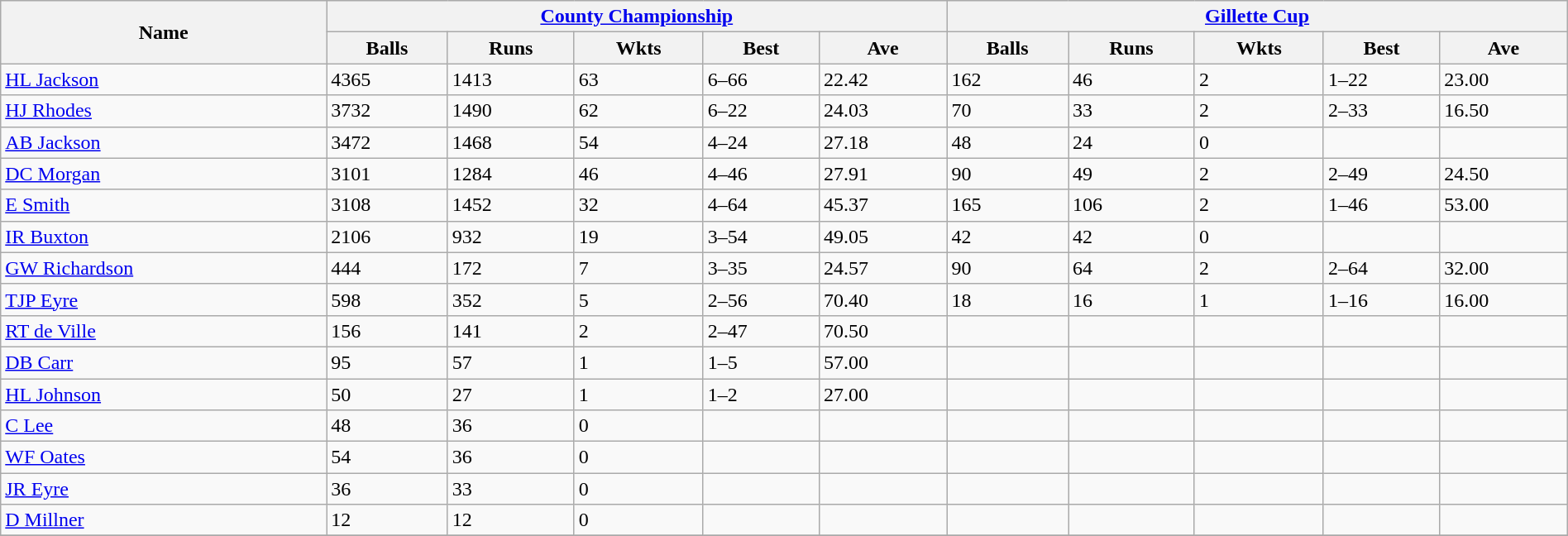<table class="wikitable" width="100%">
<tr bgcolor="#efefef">
<th rowspan=2>Name</th>
<th colspan=5><a href='#'>County Championship</a></th>
<th colspan=5><a href='#'>Gillette Cup</a></th>
</tr>
<tr>
<th>Balls</th>
<th>Runs</th>
<th>Wkts</th>
<th>Best</th>
<th>Ave</th>
<th>Balls</th>
<th>Runs</th>
<th>Wkts</th>
<th>Best</th>
<th>Ave</th>
</tr>
<tr>
<td><a href='#'>HL Jackson</a></td>
<td>4365</td>
<td>1413</td>
<td>63</td>
<td>6–66</td>
<td>22.42</td>
<td>162</td>
<td>46</td>
<td>2</td>
<td>1–22</td>
<td>23.00</td>
</tr>
<tr>
<td><a href='#'>HJ Rhodes</a></td>
<td>3732</td>
<td>1490</td>
<td>62</td>
<td>6–22</td>
<td>24.03</td>
<td>70</td>
<td>33</td>
<td>2</td>
<td>2–33</td>
<td>16.50</td>
</tr>
<tr>
<td><a href='#'>AB Jackson</a></td>
<td>3472</td>
<td>1468</td>
<td>54</td>
<td>4–24</td>
<td>27.18</td>
<td>48</td>
<td>24</td>
<td>0</td>
<td></td>
<td></td>
</tr>
<tr>
<td><a href='#'>DC Morgan</a></td>
<td>3101</td>
<td>1284</td>
<td>46</td>
<td>4–46</td>
<td>27.91</td>
<td>90</td>
<td>49</td>
<td>2</td>
<td>2–49</td>
<td>24.50</td>
</tr>
<tr>
<td><a href='#'>E Smith</a></td>
<td>3108</td>
<td>1452</td>
<td>32</td>
<td>4–64</td>
<td>45.37</td>
<td>165</td>
<td>106</td>
<td>2</td>
<td>1–46</td>
<td>53.00</td>
</tr>
<tr>
<td><a href='#'>IR Buxton</a></td>
<td>2106</td>
<td>932</td>
<td>19</td>
<td>3–54</td>
<td>49.05</td>
<td>42</td>
<td>42</td>
<td>0</td>
<td></td>
<td></td>
</tr>
<tr>
<td><a href='#'>GW Richardson</a></td>
<td>444</td>
<td>172</td>
<td>7</td>
<td>3–35</td>
<td>24.57</td>
<td>90</td>
<td>64</td>
<td>2</td>
<td>2–64</td>
<td>32.00</td>
</tr>
<tr>
<td><a href='#'>TJP Eyre</a></td>
<td>598</td>
<td>352</td>
<td>5</td>
<td>2–56</td>
<td>70.40</td>
<td>18</td>
<td>16</td>
<td>1</td>
<td>1–16</td>
<td>16.00</td>
</tr>
<tr>
<td><a href='#'>RT de Ville</a></td>
<td>156</td>
<td>141</td>
<td>2</td>
<td>2–47</td>
<td>70.50</td>
<td></td>
<td></td>
<td></td>
<td></td>
<td></td>
</tr>
<tr>
<td><a href='#'>DB Carr</a></td>
<td>95</td>
<td>57</td>
<td>1</td>
<td>1–5</td>
<td>57.00</td>
<td></td>
<td></td>
<td></td>
<td></td>
<td></td>
</tr>
<tr>
<td><a href='#'>HL Johnson</a></td>
<td>50</td>
<td>27</td>
<td>1</td>
<td>1–2</td>
<td>27.00</td>
<td></td>
<td></td>
<td></td>
<td></td>
<td></td>
</tr>
<tr>
<td><a href='#'>C Lee</a></td>
<td>48</td>
<td>36</td>
<td>0</td>
<td></td>
<td></td>
<td></td>
<td></td>
<td></td>
<td></td>
<td></td>
</tr>
<tr>
<td><a href='#'>WF Oates</a></td>
<td>54</td>
<td>36</td>
<td>0</td>
<td></td>
<td></td>
<td></td>
<td></td>
<td></td>
<td></td>
<td></td>
</tr>
<tr>
<td><a href='#'>JR Eyre</a></td>
<td>36</td>
<td>33</td>
<td>0</td>
<td></td>
<td></td>
<td></td>
<td></td>
<td></td>
<td></td>
<td></td>
</tr>
<tr>
<td><a href='#'>D Millner</a></td>
<td>12</td>
<td>12</td>
<td>0</td>
<td></td>
<td></td>
<td></td>
<td></td>
<td></td>
<td></td>
<td></td>
</tr>
<tr>
</tr>
</table>
